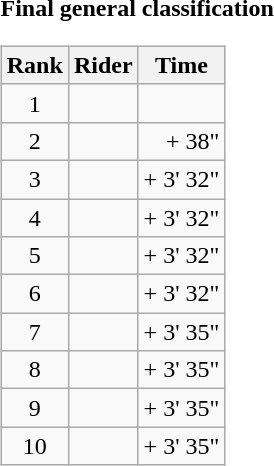<table>
<tr>
<td><strong>Final general classification</strong><br><table class="wikitable">
<tr>
<th scope="col">Rank</th>
<th scope="col">Rider</th>
<th scope="col">Time</th>
</tr>
<tr>
<td style="text-align:center;">1</td>
<td></td>
<td style="text-align:right;"></td>
</tr>
<tr>
<td style="text-align:center;">2</td>
<td></td>
<td style="text-align:right;">+ 38"</td>
</tr>
<tr>
<td style="text-align:center;">3</td>
<td></td>
<td style="text-align:right;">+ 3' 32"</td>
</tr>
<tr>
<td style="text-align:center;">4</td>
<td></td>
<td style="text-align:right;">+ 3' 32"</td>
</tr>
<tr>
<td style="text-align:center;">5</td>
<td></td>
<td style="text-align:right;">+ 3' 32"</td>
</tr>
<tr>
<td style="text-align:center;">6</td>
<td></td>
<td style="text-align:right;">+ 3' 32"</td>
</tr>
<tr>
<td style="text-align:center;">7</td>
<td></td>
<td style="text-align:right;">+ 3' 35"</td>
</tr>
<tr>
<td style="text-align:center;">8</td>
<td></td>
<td style="text-align:right;">+ 3' 35"</td>
</tr>
<tr>
<td style="text-align:center;">9</td>
<td></td>
<td style="text-align:right;">+ 3' 35"</td>
</tr>
<tr>
<td style="text-align:center;">10</td>
<td></td>
<td style="text-align:right;">+ 3' 35"</td>
</tr>
</table>
</td>
</tr>
</table>
